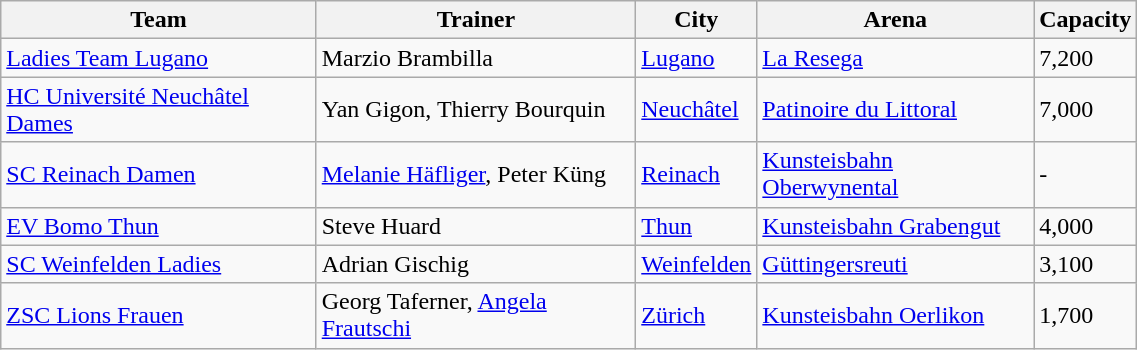<table class="wikitable" style="text-align:left" width=60%>
<tr>
<th>Team</th>
<th>Trainer</th>
<th>City</th>
<th>Arena</th>
<th>Capacity</th>
</tr>
<tr>
<td><a href='#'>Ladies Team Lugano</a></td>
<td>Marzio Brambilla</td>
<td><a href='#'>Lugano</a></td>
<td><a href='#'>La Resega</a></td>
<td>7,200</td>
</tr>
<tr>
<td><a href='#'>HC Université Neuchâtel Dames</a></td>
<td>Yan Gigon, Thierry Bourquin</td>
<td><a href='#'>Neuchâtel</a></td>
<td><a href='#'>Patinoire du Littoral</a></td>
<td>7,000</td>
</tr>
<tr>
<td><a href='#'>SC Reinach Damen</a></td>
<td><a href='#'>Melanie Häfliger</a>, Peter Küng</td>
<td><a href='#'>Reinach</a></td>
<td><a href='#'>Kunsteisbahn Oberwynental</a></td>
<td>-</td>
</tr>
<tr>
<td><a href='#'>EV Bomo Thun</a></td>
<td>Steve Huard</td>
<td><a href='#'>Thun</a></td>
<td><a href='#'>Kunsteisbahn Grabengut</a></td>
<td>4,000</td>
</tr>
<tr>
<td><a href='#'>SC Weinfelden Ladies</a></td>
<td>Adrian Gischig</td>
<td><a href='#'>Weinfelden</a></td>
<td><a href='#'>Güttingersreuti</a></td>
<td>3,100</td>
</tr>
<tr>
<td><a href='#'>ZSC Lions Frauen</a></td>
<td>Georg Taferner, <a href='#'>Angela Frautschi</a></td>
<td><a href='#'>Zürich</a></td>
<td><a href='#'>Kunsteisbahn Oerlikon</a></td>
<td>1,700</td>
</tr>
</table>
